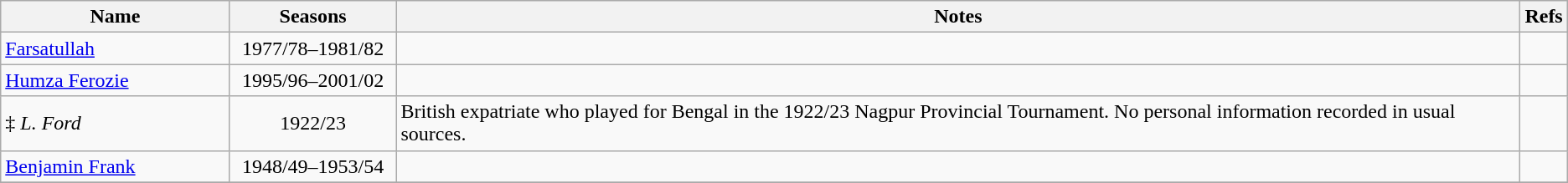<table class="wikitable">
<tr>
<th style="width:175px">Name</th>
<th style="width:125px">Seasons</th>
<th>Notes</th>
<th>Refs</th>
</tr>
<tr>
<td><a href='#'>Farsatullah</a></td>
<td align="center">1977/78–1981/82</td>
<td></td>
<td></td>
</tr>
<tr>
<td><a href='#'>Humza Ferozie</a></td>
<td align="center">1995/96–2001/02</td>
<td></td>
<td></td>
</tr>
<tr>
<td>‡ <em>L. Ford</em></td>
<td align="center">1922/23</td>
<td>British expatriate who played for Bengal in the 1922/23 Nagpur Provincial Tournament. No personal information recorded in usual sources.</td>
<td></td>
</tr>
<tr>
<td><a href='#'>Benjamin Frank</a></td>
<td align="center">1948/49–1953/54</td>
<td></td>
<td></td>
</tr>
<tr>
</tr>
</table>
